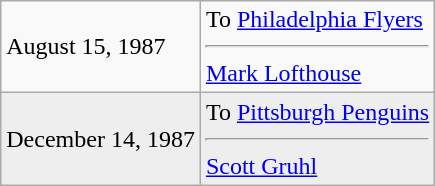<table class="wikitable">
<tr>
<td>August 15, 1987</td>
<td valign="top">To <a href='#'>Philadelphia Flyers</a><hr><a href='#'>Mark Lofthouse</a></td>
</tr>
<tr style="background:#eee;">
<td>December 14, 1987</td>
<td valign="top">To <a href='#'>Pittsburgh Penguins</a><hr><a href='#'>Scott Gruhl</a></td>
</tr>
</table>
